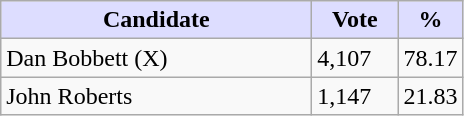<table class="wikitable">
<tr>
<th style="background:#ddf; width:200px;">Candidate</th>
<th style="background:#ddf; width:50px;">Vote</th>
<th style="background:#ddf; width:30px;">%</th>
</tr>
<tr>
<td>Dan Bobbett (X)</td>
<td>4,107</td>
<td>78.17</td>
</tr>
<tr>
<td>John Roberts</td>
<td>1,147</td>
<td>21.83</td>
</tr>
</table>
